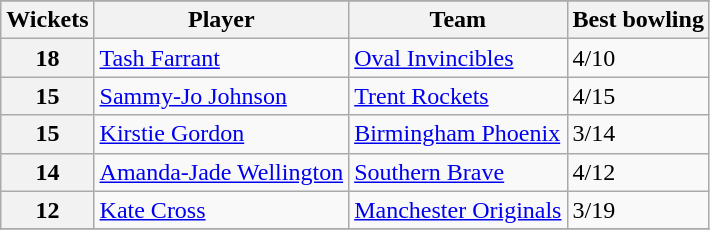<table class="wikitable defaultleft col4center" style="max-width:30em;">
<tr>
</tr>
<tr>
<th>Wickets</th>
<th>Player</th>
<th>Team</th>
<th>Best bowling</th>
</tr>
<tr>
<th>18</th>
<td><a href='#'>Tash Farrant</a></td>
<td><a href='#'>Oval Invincibles</a></td>
<td>4/10</td>
</tr>
<tr>
<th>15</th>
<td><a href='#'>Sammy-Jo Johnson</a></td>
<td><a href='#'>Trent Rockets</a></td>
<td>4/15</td>
</tr>
<tr>
<th>15</th>
<td><a href='#'>Kirstie Gordon</a></td>
<td><a href='#'>Birmingham Phoenix</a></td>
<td>3/14</td>
</tr>
<tr>
<th>14</th>
<td><a href='#'>Amanda-Jade Wellington</a></td>
<td><a href='#'>Southern Brave</a></td>
<td>4/12</td>
</tr>
<tr>
<th>12</th>
<td><a href='#'>Kate Cross</a></td>
<td><a href='#'>Manchester Originals</a></td>
<td>3/19</td>
</tr>
<tr>
</tr>
</table>
